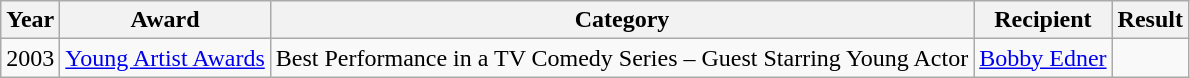<table class="wikitable">
<tr>
<th>Year</th>
<th>Award</th>
<th>Category</th>
<th>Recipient</th>
<th>Result</th>
</tr>
<tr>
<td>2003</td>
<td><a href='#'>Young Artist Awards</a></td>
<td>Best Performance in a TV Comedy Series – Guest Starring Young Actor</td>
<td><a href='#'>Bobby Edner</a></td>
<td></td>
</tr>
</table>
